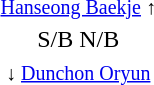<table style="text-align:center;">
<tr>
<td><small> <a href='#'>Hanseong Baekje</a> ↑</small></td>
</tr>
<tr>
<td><span>S/B</span>   <span>N/B</span></td>
</tr>
<tr>
<td><small>↓ <a href='#'>Dunchon Oryun</a></small></td>
</tr>
</table>
